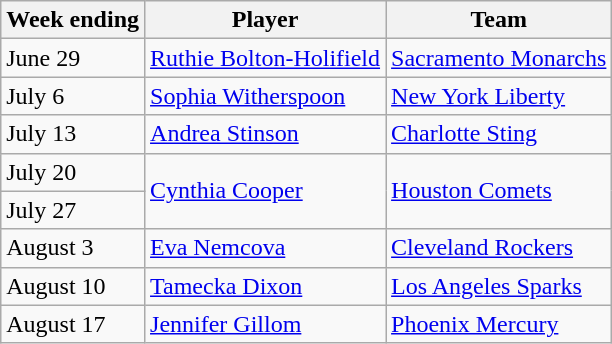<table class="wikitable">
<tr>
<th>Week ending</th>
<th>Player</th>
<th>Team</th>
</tr>
<tr>
<td>June 29</td>
<td><a href='#'>Ruthie Bolton-Holifield</a></td>
<td><a href='#'>Sacramento Monarchs</a></td>
</tr>
<tr>
<td>July 6</td>
<td><a href='#'>Sophia Witherspoon</a></td>
<td><a href='#'>New York Liberty</a></td>
</tr>
<tr>
<td>July 13</td>
<td><a href='#'>Andrea Stinson</a></td>
<td><a href='#'>Charlotte Sting</a></td>
</tr>
<tr>
<td>July 20</td>
<td rowspan="2"><a href='#'>Cynthia Cooper</a></td>
<td rowspan="2"><a href='#'>Houston Comets</a></td>
</tr>
<tr>
<td>July 27</td>
</tr>
<tr>
<td>August 3</td>
<td><a href='#'>Eva Nemcova</a></td>
<td><a href='#'>Cleveland Rockers</a></td>
</tr>
<tr>
<td>August 10</td>
<td><a href='#'>Tamecka Dixon</a></td>
<td><a href='#'>Los Angeles Sparks</a></td>
</tr>
<tr>
<td>August 17</td>
<td><a href='#'>Jennifer Gillom</a></td>
<td><a href='#'>Phoenix Mercury</a></td>
</tr>
</table>
